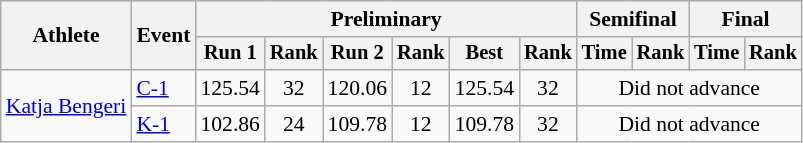<table class="wikitable" style="font-size:90%">
<tr>
<th rowspan="2">Athlete</th>
<th rowspan="2">Event</th>
<th colspan="6">Preliminary</th>
<th colspan="2">Semifinal</th>
<th colspan="2">Final</th>
</tr>
<tr style="font-size:95%">
<th>Run 1</th>
<th>Rank</th>
<th>Run 2</th>
<th>Rank</th>
<th>Best</th>
<th>Rank</th>
<th>Time</th>
<th>Rank</th>
<th>Time</th>
<th>Rank</th>
</tr>
<tr align="center">
<td rowspan="2"><a href='#'>Katja Bengeri</a></td>
<td align="left"><a href='#'>C-1</a></td>
<td>125.54</td>
<td>32</td>
<td>120.06</td>
<td>12</td>
<td>125.54</td>
<td>32</td>
<td colspan="4">Did not advance</td>
</tr>
<tr align="center">
<td align="left"><a href='#'>K-1</a></td>
<td>102.86</td>
<td>24</td>
<td>109.78</td>
<td>12</td>
<td>109.78</td>
<td>32</td>
<td colspan="4">Did not advance</td>
</tr>
</table>
